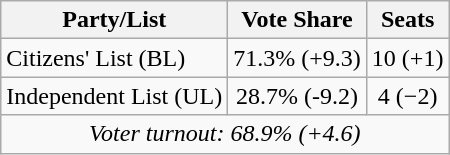<table class="wikitable">
<tr>
<th align="left">Party/List</th>
<th>Vote Share</th>
<th>Seats</th>
</tr>
<tr align="center">
<td align="left">Citizens' List (BL)</td>
<td>71.3% (+9.3)</td>
<td>10 (+1)</td>
</tr>
<tr align="center">
<td align="left">Independent List (UL)</td>
<td>28.7% (-9.2)</td>
<td>4 (−2)</td>
</tr>
<tr align="center">
<td colspan="5"><em>Voter turnout: 68.9% (+4.6)</em></td>
</tr>
</table>
